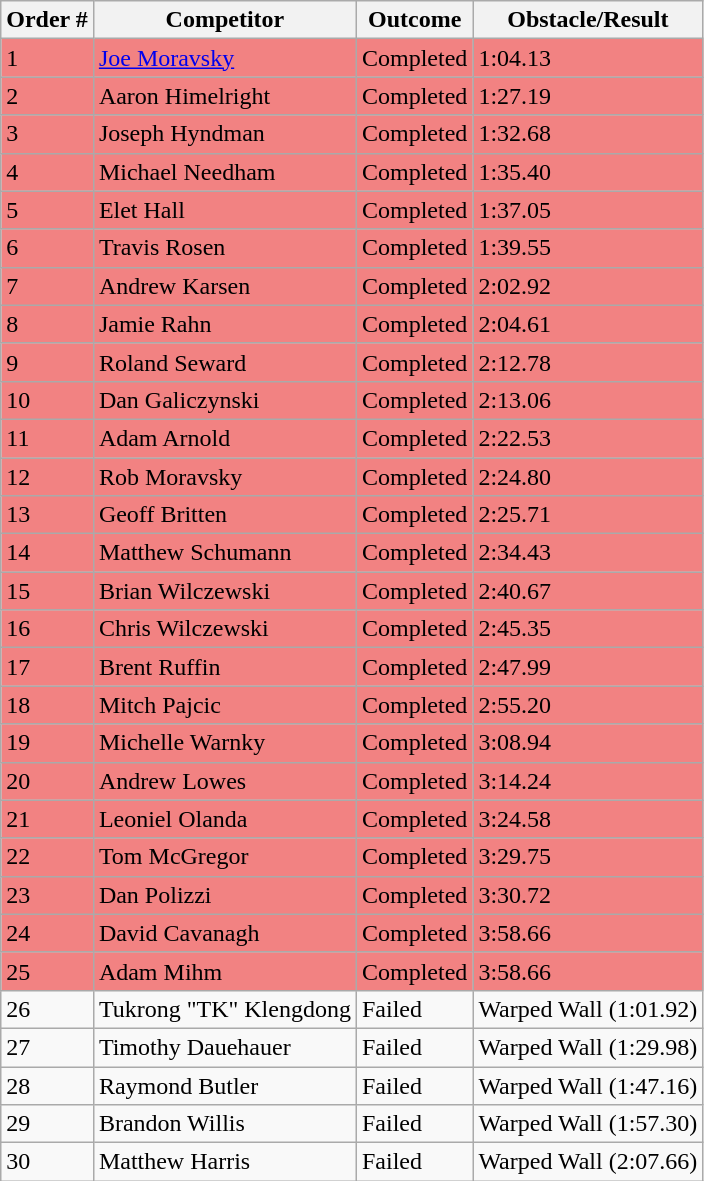<table class="wikitable sortable">
<tr>
<th>Order #</th>
<th>Competitor</th>
<th>Outcome</th>
<th>Obstacle/Result</th>
</tr>
<tr style="background-color:#f28282">
<td>1</td>
<td><a href='#'>Joe Moravsky</a></td>
<td>Completed</td>
<td>1:04.13</td>
</tr>
<tr style="background-color:#f28282">
<td>2</td>
<td>Aaron Himelright</td>
<td>Completed</td>
<td>1:27.19</td>
</tr>
<tr style="background-color:#f28282">
<td>3</td>
<td>Joseph Hyndman</td>
<td>Completed</td>
<td>1:32.68</td>
</tr>
<tr style="background-color:#f28282">
<td>4</td>
<td>Michael Needham</td>
<td>Completed</td>
<td>1:35.40</td>
</tr>
<tr style="background-color:#f28282">
<td>5</td>
<td>Elet Hall</td>
<td>Completed</td>
<td>1:37.05</td>
</tr>
<tr style="background-color:#f28282">
<td>6</td>
<td>Travis Rosen</td>
<td>Completed</td>
<td>1:39.55</td>
</tr>
<tr style="background-color:#f28282">
<td>7</td>
<td>Andrew Karsen</td>
<td>Completed</td>
<td>2:02.92</td>
</tr>
<tr style="background-color:#f28282">
<td>8</td>
<td>Jamie Rahn</td>
<td>Completed</td>
<td>2:04.61</td>
</tr>
<tr style="background-color:#f28282">
<td>9</td>
<td>Roland Seward</td>
<td>Completed</td>
<td>2:12.78</td>
</tr>
<tr style="background-color:#f28282">
<td>10</td>
<td>Dan Galiczynski</td>
<td>Completed</td>
<td>2:13.06</td>
</tr>
<tr style="background-color:#f28282">
<td>11</td>
<td>Adam Arnold</td>
<td>Completed</td>
<td>2:22.53</td>
</tr>
<tr style="background-color:#f28282">
<td>12</td>
<td>Rob Moravsky</td>
<td>Completed</td>
<td>2:24.80</td>
</tr>
<tr style="background-color:#f28282">
<td>13</td>
<td>Geoff Britten</td>
<td>Completed</td>
<td>2:25.71</td>
</tr>
<tr style="background-color:#f28282">
<td>14</td>
<td>Matthew Schumann</td>
<td>Completed</td>
<td>2:34.43</td>
</tr>
<tr style="background-color:#f28282">
<td>15</td>
<td>Brian Wilczewski</td>
<td>Completed</td>
<td>2:40.67</td>
</tr>
<tr style="background-color:#f28282">
<td>16</td>
<td>Chris Wilczewski</td>
<td>Completed</td>
<td>2:45.35</td>
</tr>
<tr style="background-color:#f28282">
<td>17</td>
<td>Brent Ruffin</td>
<td>Completed</td>
<td>2:47.99</td>
</tr>
<tr style="background-color:#f28282">
<td>18</td>
<td>Mitch Pajcic</td>
<td>Completed</td>
<td>2:55.20</td>
</tr>
<tr style="background-color:#f28282">
<td>19</td>
<td>Michelle Warnky</td>
<td>Completed</td>
<td>3:08.94</td>
</tr>
<tr style="background-color:#f28282">
<td>20</td>
<td>Andrew Lowes</td>
<td>Completed</td>
<td>3:14.24</td>
</tr>
<tr style="background-color:#f28282">
<td>21</td>
<td>Leoniel Olanda</td>
<td>Completed</td>
<td>3:24.58</td>
</tr>
<tr style="background-color:#f28282">
<td>22</td>
<td>Tom McGregor</td>
<td>Completed</td>
<td>3:29.75</td>
</tr>
<tr style="background-color:#f28282">
<td>23</td>
<td>Dan Polizzi</td>
<td>Completed</td>
<td>3:30.72</td>
</tr>
<tr style="background-color:#f28282">
<td>24</td>
<td>David Cavanagh</td>
<td>Completed</td>
<td>3:58.66</td>
</tr>
<tr style="background-color:#f28282">
<td>25</td>
<td>Adam Mihm</td>
<td>Completed</td>
<td>3:58.66</td>
</tr>
<tr>
<td>26</td>
<td>Tukrong "TK" Klengdong</td>
<td>Failed</td>
<td>Warped Wall (1:01.92)</td>
</tr>
<tr>
<td>27</td>
<td>Timothy Dauehauer</td>
<td>Failed</td>
<td>Warped Wall (1:29.98)</td>
</tr>
<tr>
<td>28</td>
<td>Raymond Butler</td>
<td>Failed</td>
<td>Warped Wall (1:47.16)</td>
</tr>
<tr>
<td>29</td>
<td>Brandon Willis</td>
<td>Failed</td>
<td>Warped Wall (1:57.30)</td>
</tr>
<tr>
<td>30</td>
<td>Matthew Harris</td>
<td>Failed</td>
<td>Warped Wall (2:07.66)</td>
</tr>
</table>
